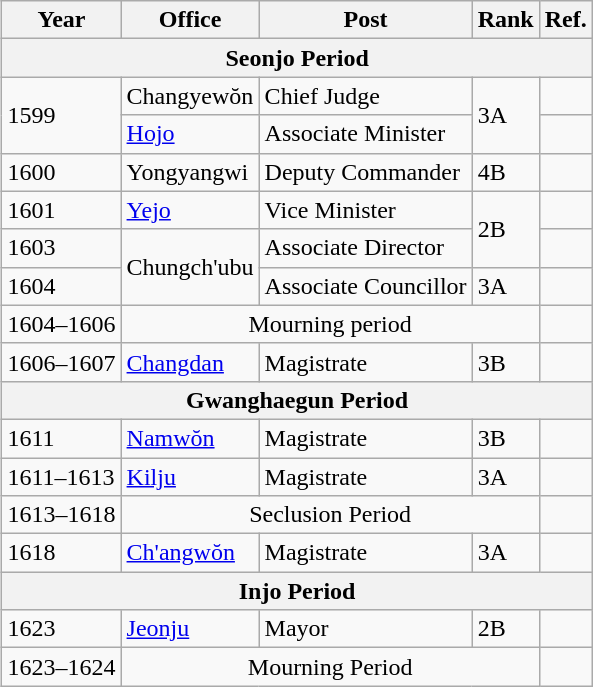<table class="wikitable" style="float:right; clear:right; margin-left:8px">
<tr>
<th>Year</th>
<th>Office</th>
<th>Post</th>
<th>Rank</th>
<th>Ref.</th>
</tr>
<tr>
<th colspan="5">Seonjo Period</th>
</tr>
<tr>
<td rowspan="2">1599</td>
<td>Changyewŏn</td>
<td>Chief Judge</td>
<td rowspan="2">3A</td>
<td></td>
</tr>
<tr>
<td><a href='#'>Hojo</a></td>
<td>Associate Minister</td>
<td></td>
</tr>
<tr>
<td>1600</td>
<td>Yongyangwi</td>
<td>Deputy Commander</td>
<td>4B</td>
<td></td>
</tr>
<tr>
<td>1601</td>
<td><a href='#'>Yejo</a></td>
<td>Vice Minister</td>
<td rowspan="2">2B</td>
<td></td>
</tr>
<tr>
<td>1603</td>
<td rowspan="2">Chungch'ubu</td>
<td>Associate Director</td>
<td></td>
</tr>
<tr>
<td>1604</td>
<td>Associate Councillor</td>
<td>3A</td>
<td></td>
</tr>
<tr>
<td>1604–1606</td>
<td colspan="3" align="center">Mourning period</td>
<td></td>
</tr>
<tr>
<td>1606–1607</td>
<td><a href='#'>Changdan</a></td>
<td>Magistrate</td>
<td>3B</td>
<td></td>
</tr>
<tr>
<th colspan="5">Gwanghaegun Period</th>
</tr>
<tr>
<td>1611</td>
<td><a href='#'>Namwŏn</a></td>
<td>Magistrate</td>
<td>3B</td>
<td></td>
</tr>
<tr>
<td>1611–1613</td>
<td><a href='#'>Kilju</a></td>
<td>Magistrate</td>
<td>3A</td>
<td></td>
</tr>
<tr>
<td>1613–1618</td>
<td colspan="3" align="center">Seclusion Period</td>
<td></td>
</tr>
<tr>
<td>1618</td>
<td><a href='#'>Ch'angwŏn</a></td>
<td>Magistrate</td>
<td>3A</td>
<td></td>
</tr>
<tr>
<th colspan="5">Injo Period</th>
</tr>
<tr>
<td>1623</td>
<td><a href='#'>Jeonju</a></td>
<td>Mayor</td>
<td>2B</td>
<td></td>
</tr>
<tr>
<td>1623–1624</td>
<td colspan="3" align="center">Mourning Period</td>
<td></td>
</tr>
</table>
